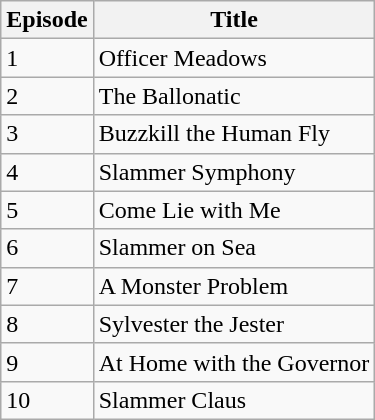<table class="wikitable">
<tr>
<th>Episode</th>
<th>Title</th>
</tr>
<tr>
<td>1</td>
<td>Officer Meadows</td>
</tr>
<tr>
<td>2</td>
<td>The Ballonatic</td>
</tr>
<tr>
<td>3</td>
<td>Buzzkill the Human Fly</td>
</tr>
<tr>
<td>4</td>
<td>Slammer Symphony</td>
</tr>
<tr>
<td>5</td>
<td>Come Lie with Me</td>
</tr>
<tr>
<td>6</td>
<td>Slammer on Sea</td>
</tr>
<tr>
<td>7</td>
<td>A Monster Problem</td>
</tr>
<tr>
<td>8</td>
<td>Sylvester the Jester</td>
</tr>
<tr>
<td>9</td>
<td>At Home with the Governor</td>
</tr>
<tr>
<td>10</td>
<td>Slammer Claus</td>
</tr>
</table>
